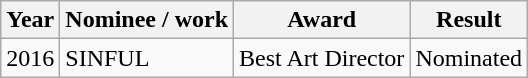<table class="wikitable">
<tr>
<th>Year</th>
<th>Nominee / work</th>
<th>Award</th>
<th>Result</th>
</tr>
<tr>
<td>2016</td>
<td>SINFUL</td>
<td>Best Art Director</td>
<td>Nominated</td>
</tr>
</table>
